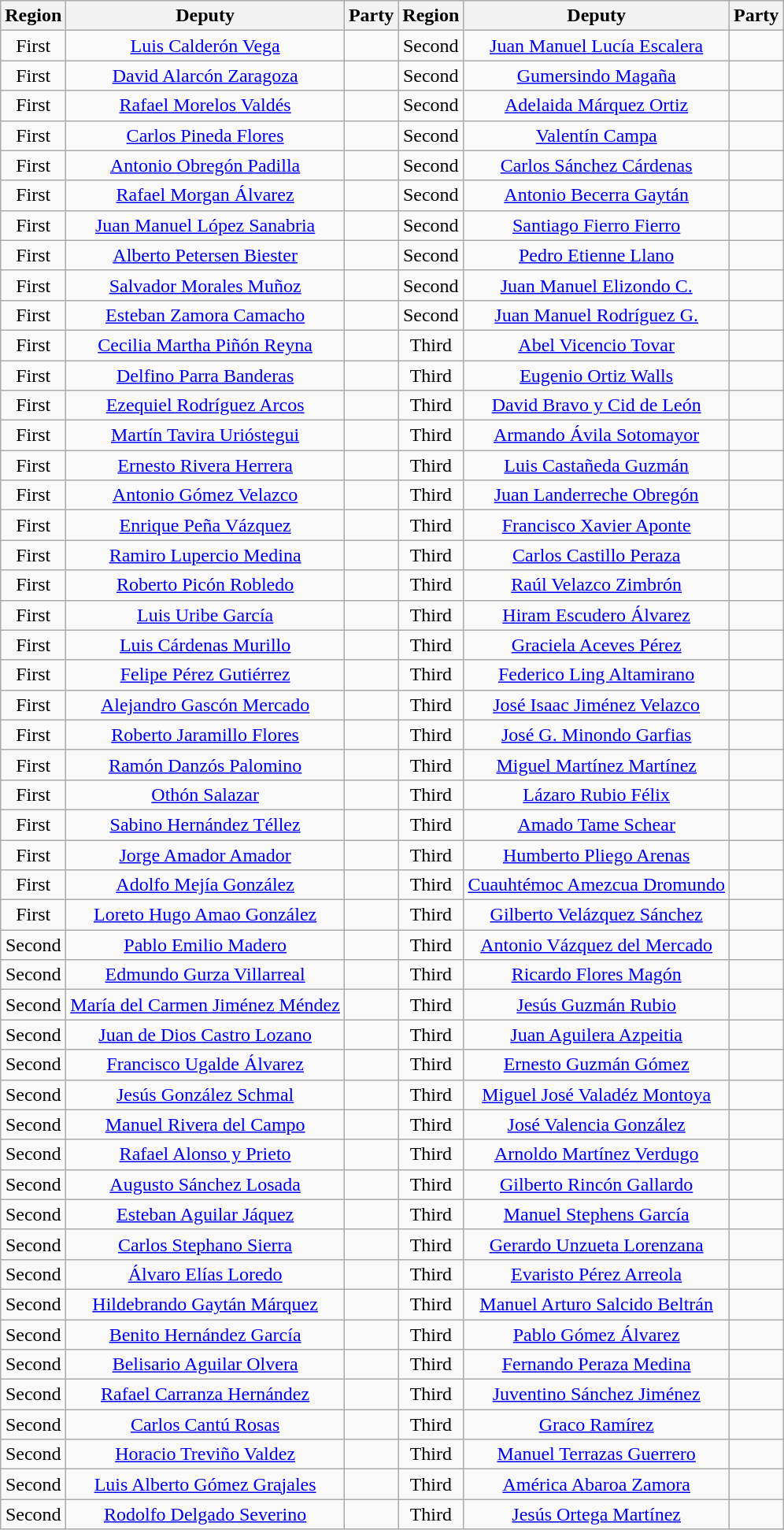<table class="wikitable" width="auto" style="text-align: center" class="wikitable mw-collapsible mw-collapsed">
<tr style="background:#efefef;">
<th><strong>Region</strong></th>
<th><strong>Deputy</strong></th>
<th><strong>Party</strong></th>
<th><strong>Region</strong></th>
<th><strong>Deputy</strong></th>
<th><strong>Party</strong></th>
</tr>
<tr>
<td>First</td>
<td><a href='#'>Luis Calderón Vega</a></td>
<td></td>
<td>Second</td>
<td><a href='#'>Juan Manuel Lucía Escalera</a></td>
<td></td>
</tr>
<tr>
<td>First</td>
<td><a href='#'>David Alarcón Zaragoza</a></td>
<td></td>
<td>Second</td>
<td><a href='#'>Gumersindo Magaña</a></td>
<td></td>
</tr>
<tr>
<td>First</td>
<td><a href='#'>Rafael Morelos Valdés</a></td>
<td></td>
<td>Second</td>
<td><a href='#'>Adelaida Márquez Ortiz</a></td>
<td></td>
</tr>
<tr>
<td>First</td>
<td><a href='#'>Carlos Pineda Flores</a></td>
<td></td>
<td>Second</td>
<td><a href='#'>Valentín Campa</a></td>
<td></td>
</tr>
<tr>
<td>First</td>
<td><a href='#'>Antonio Obregón Padilla</a></td>
<td></td>
<td>Second</td>
<td><a href='#'>Carlos Sánchez Cárdenas</a></td>
<td></td>
</tr>
<tr>
<td>First</td>
<td><a href='#'>Rafael Morgan Álvarez</a></td>
<td></td>
<td>Second</td>
<td><a href='#'>Antonio Becerra Gaytán</a></td>
<td></td>
</tr>
<tr>
<td>First</td>
<td><a href='#'>Juan Manuel López Sanabria</a></td>
<td></td>
<td>Second</td>
<td><a href='#'>Santiago Fierro Fierro</a></td>
<td></td>
</tr>
<tr>
<td>First</td>
<td><a href='#'>Alberto Petersen Biester</a></td>
<td></td>
<td>Second</td>
<td><a href='#'>Pedro Etienne Llano</a></td>
<td></td>
</tr>
<tr>
<td>First</td>
<td><a href='#'>Salvador Morales Muñoz</a></td>
<td></td>
<td>Second</td>
<td><a href='#'>Juan Manuel Elizondo C.</a></td>
<td></td>
</tr>
<tr>
<td>First</td>
<td><a href='#'>Esteban Zamora Camacho</a></td>
<td></td>
<td>Second</td>
<td><a href='#'>Juan Manuel Rodríguez G.</a></td>
<td></td>
</tr>
<tr>
<td>First</td>
<td><a href='#'>Cecilia Martha Piñón Reyna</a></td>
<td></td>
<td>Third</td>
<td><a href='#'>Abel Vicencio Tovar</a></td>
<td></td>
</tr>
<tr>
<td>First</td>
<td><a href='#'>Delfino Parra Banderas</a></td>
<td></td>
<td>Third</td>
<td><a href='#'>Eugenio Ortiz Walls</a></td>
<td></td>
</tr>
<tr>
<td>First</td>
<td><a href='#'>Ezequiel Rodríguez Arcos</a></td>
<td></td>
<td>Third</td>
<td><a href='#'>David Bravo y Cid de León</a></td>
<td></td>
</tr>
<tr>
<td>First</td>
<td><a href='#'>Martín Tavira Urióstegui</a></td>
<td></td>
<td>Third</td>
<td><a href='#'>Armando Ávila Sotomayor</a></td>
<td></td>
</tr>
<tr>
<td>First</td>
<td><a href='#'>Ernesto Rivera Herrera</a></td>
<td></td>
<td>Third</td>
<td><a href='#'>Luis Castañeda Guzmán</a></td>
<td></td>
</tr>
<tr>
<td>First</td>
<td><a href='#'>Antonio Gómez Velazco</a></td>
<td></td>
<td>Third</td>
<td><a href='#'>Juan Landerreche Obregón</a></td>
<td></td>
</tr>
<tr>
<td>First</td>
<td><a href='#'>Enrique Peña Vázquez</a></td>
<td></td>
<td>Third</td>
<td><a href='#'>Francisco Xavier Aponte</a></td>
<td></td>
</tr>
<tr>
<td>First</td>
<td><a href='#'>Ramiro Lupercio Medina</a></td>
<td></td>
<td>Third</td>
<td><a href='#'>Carlos Castillo Peraza</a></td>
<td></td>
</tr>
<tr>
<td>First</td>
<td><a href='#'>Roberto Picón Robledo</a></td>
<td></td>
<td>Third</td>
<td><a href='#'>Raúl Velazco Zimbrón</a></td>
<td></td>
</tr>
<tr>
<td>First</td>
<td><a href='#'>Luis Uribe García</a></td>
<td></td>
<td>Third</td>
<td><a href='#'>Hiram Escudero Álvarez</a></td>
<td></td>
</tr>
<tr>
<td>First</td>
<td><a href='#'>Luis Cárdenas Murillo</a></td>
<td></td>
<td>Third</td>
<td><a href='#'>Graciela Aceves Pérez</a></td>
<td></td>
</tr>
<tr>
<td>First</td>
<td><a href='#'>Felipe Pérez Gutiérrez</a></td>
<td></td>
<td>Third</td>
<td><a href='#'>Federico Ling Altamirano</a></td>
<td></td>
</tr>
<tr>
<td>First</td>
<td><a href='#'>Alejandro Gascón Mercado</a></td>
<td></td>
<td>Third</td>
<td><a href='#'>José Isaac Jiménez Velazco</a></td>
<td></td>
</tr>
<tr>
<td>First</td>
<td><a href='#'>Roberto Jaramillo Flores</a></td>
<td></td>
<td>Third</td>
<td><a href='#'>José G. Minondo Garfias</a></td>
<td></td>
</tr>
<tr>
<td>First</td>
<td><a href='#'>Ramón Danzós Palomino</a></td>
<td></td>
<td>Third</td>
<td><a href='#'>Miguel Martínez Martínez</a></td>
<td></td>
</tr>
<tr>
<td>First</td>
<td><a href='#'>Othón Salazar</a></td>
<td></td>
<td>Third</td>
<td><a href='#'>Lázaro Rubio Félix</a></td>
<td></td>
</tr>
<tr>
<td>First</td>
<td><a href='#'>Sabino Hernández Téllez</a></td>
<td></td>
<td>Third</td>
<td><a href='#'>Amado Tame Schear</a></td>
<td></td>
</tr>
<tr>
<td>First</td>
<td><a href='#'>Jorge Amador Amador</a></td>
<td></td>
<td>Third</td>
<td><a href='#'>Humberto Pliego Arenas</a></td>
<td></td>
</tr>
<tr>
<td>First</td>
<td><a href='#'>Adolfo Mejía González</a></td>
<td></td>
<td>Third</td>
<td><a href='#'>Cuauhtémoc Amezcua Dromundo</a></td>
<td></td>
</tr>
<tr>
<td>First</td>
<td><a href='#'>Loreto Hugo Amao González</a></td>
<td></td>
<td>Third</td>
<td><a href='#'>Gilberto Velázquez Sánchez</a></td>
<td></td>
</tr>
<tr>
<td>Second</td>
<td><a href='#'>Pablo Emilio Madero</a></td>
<td></td>
<td>Third</td>
<td><a href='#'>Antonio Vázquez del Mercado</a></td>
<td></td>
</tr>
<tr>
<td>Second</td>
<td><a href='#'>Edmundo Gurza Villarreal</a></td>
<td></td>
<td>Third</td>
<td><a href='#'>Ricardo Flores Magón</a></td>
<td></td>
</tr>
<tr>
<td>Second</td>
<td><a href='#'>María del Carmen Jiménez Méndez</a></td>
<td></td>
<td>Third</td>
<td><a href='#'>Jesús Guzmán Rubio</a></td>
<td></td>
</tr>
<tr>
<td>Second</td>
<td><a href='#'>Juan de Dios Castro Lozano</a></td>
<td></td>
<td>Third</td>
<td><a href='#'>Juan Aguilera Azpeitia</a></td>
<td></td>
</tr>
<tr>
<td>Second</td>
<td><a href='#'>Francisco Ugalde Álvarez</a></td>
<td></td>
<td>Third</td>
<td><a href='#'>Ernesto Guzmán Gómez</a></td>
<td></td>
</tr>
<tr>
<td>Second</td>
<td><a href='#'>Jesús González Schmal</a></td>
<td></td>
<td>Third</td>
<td><a href='#'>Miguel José Valadéz Montoya</a></td>
<td></td>
</tr>
<tr>
<td>Second</td>
<td><a href='#'>Manuel Rivera del Campo</a></td>
<td></td>
<td>Third</td>
<td><a href='#'>José Valencia González</a></td>
<td></td>
</tr>
<tr>
<td>Second</td>
<td><a href='#'>Rafael Alonso y Prieto</a></td>
<td></td>
<td>Third</td>
<td><a href='#'>Arnoldo Martínez Verdugo</a></td>
<td></td>
</tr>
<tr>
<td>Second</td>
<td><a href='#'>Augusto Sánchez Losada</a></td>
<td></td>
<td>Third</td>
<td><a href='#'>Gilberto Rincón Gallardo</a></td>
<td></td>
</tr>
<tr>
<td>Second</td>
<td><a href='#'>Esteban Aguilar Jáquez</a></td>
<td></td>
<td>Third</td>
<td><a href='#'>Manuel Stephens García</a></td>
<td></td>
</tr>
<tr>
<td>Second</td>
<td><a href='#'>Carlos Stephano Sierra</a></td>
<td></td>
<td>Third</td>
<td><a href='#'>Gerardo Unzueta Lorenzana</a></td>
<td></td>
</tr>
<tr>
<td>Second</td>
<td><a href='#'>Álvaro Elías Loredo</a></td>
<td></td>
<td>Third</td>
<td><a href='#'>Evaristo Pérez Arreola</a></td>
<td></td>
</tr>
<tr>
<td>Second</td>
<td><a href='#'>Hildebrando Gaytán Márquez</a></td>
<td></td>
<td>Third</td>
<td><a href='#'>Manuel Arturo Salcido Beltrán</a></td>
<td></td>
</tr>
<tr>
<td>Second</td>
<td><a href='#'>Benito Hernández García</a></td>
<td></td>
<td>Third</td>
<td><a href='#'>Pablo Gómez Álvarez</a></td>
<td></td>
</tr>
<tr>
<td>Second</td>
<td><a href='#'>Belisario Aguilar Olvera</a></td>
<td></td>
<td>Third</td>
<td><a href='#'>Fernando Peraza Medina</a></td>
<td></td>
</tr>
<tr>
<td>Second</td>
<td><a href='#'>Rafael Carranza Hernández</a></td>
<td></td>
<td>Third</td>
<td><a href='#'>Juventino Sánchez Jiménez</a></td>
<td></td>
</tr>
<tr>
<td>Second</td>
<td><a href='#'>Carlos Cantú Rosas</a></td>
<td></td>
<td>Third</td>
<td><a href='#'>Graco Ramírez</a></td>
<td></td>
</tr>
<tr>
<td>Second</td>
<td><a href='#'>Horacio Treviño Valdez</a></td>
<td></td>
<td>Third</td>
<td><a href='#'>Manuel Terrazas Guerrero</a></td>
<td></td>
</tr>
<tr>
<td>Second</td>
<td><a href='#'>Luis Alberto Gómez Grajales</a></td>
<td></td>
<td>Third</td>
<td><a href='#'>América Abaroa Zamora</a></td>
<td></td>
</tr>
<tr>
<td>Second</td>
<td><a href='#'>Rodolfo Delgado Severino</a></td>
<td></td>
<td>Third</td>
<td><a href='#'>Jesús Ortega Martínez</a></td>
<td></td>
</tr>
</table>
